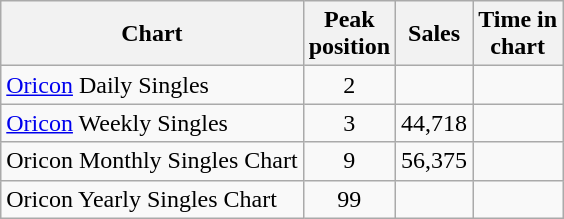<table class="wikitable">
<tr>
<th align="left">Chart</th>
<th align="center">Peak<br>position</th>
<th align="center">Sales</th>
<th align="center">Time in<br>chart</th>
</tr>
<tr>
<td align="left"><a href='#'>Oricon</a> Daily Singles</td>
<td align="center">2</td>
<td align=""></td>
<td align=""></td>
</tr>
<tr>
<td align="left"><a href='#'>Oricon</a> Weekly Singles</td>
<td align="center">3</td>
<td align="center">44,718</td>
<td align=""></td>
</tr>
<tr>
<td align="left">Oricon Monthly Singles Chart</td>
<td align="center">9</td>
<td align="center">56,375</td>
<td align=""></td>
</tr>
<tr>
<td align="left">Oricon Yearly Singles Chart</td>
<td align="center">99</td>
<td align="center"></td>
<td align=""></td>
</tr>
</table>
